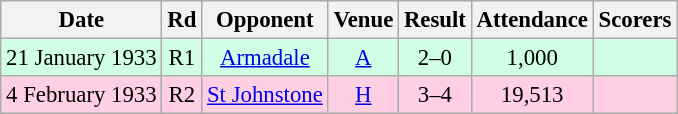<table class="wikitable sortable" style="font-size:95%; text-align:center">
<tr>
<th>Date</th>
<th>Rd</th>
<th>Opponent</th>
<th>Venue</th>
<th>Result</th>
<th>Attendance</th>
<th>Scorers</th>
</tr>
<tr bgcolor = "#d0ffe3">
<td>21 January 1933</td>
<td>R1</td>
<td><a href='#'>Armadale</a></td>
<td><a href='#'>A</a></td>
<td>2–0</td>
<td>1,000</td>
<td></td>
</tr>
<tr bgcolor = "#ffd0e3">
<td>4 February 1933</td>
<td>R2</td>
<td><a href='#'>St Johnstone</a></td>
<td><a href='#'>H</a></td>
<td>3–4</td>
<td>19,513</td>
<td></td>
</tr>
</table>
